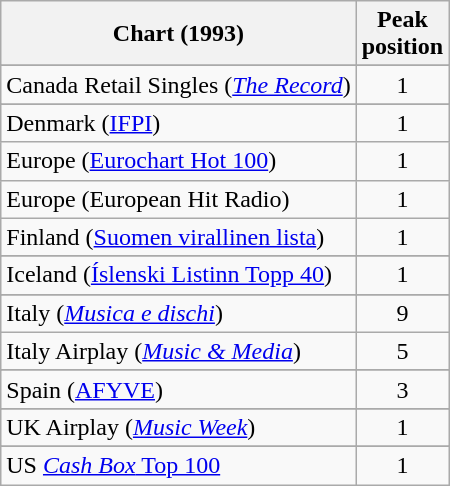<table class="wikitable sortable">
<tr>
<th>Chart (1993)</th>
<th>Peak<br>position</th>
</tr>
<tr>
</tr>
<tr>
</tr>
<tr>
</tr>
<tr>
<td>Canada Retail Singles (<em><a href='#'>The Record</a></em>)</td>
<td style="text-align:center;">1</td>
</tr>
<tr>
</tr>
<tr>
</tr>
<tr>
<td>Denmark (<a href='#'>IFPI</a>)</td>
<td style="text-align:center;">1</td>
</tr>
<tr>
<td>Europe (<a href='#'>Eurochart Hot 100</a>)</td>
<td style="text-align:center;">1</td>
</tr>
<tr>
<td>Europe (European Hit Radio)</td>
<td style="text-align:center;">1</td>
</tr>
<tr>
<td>Finland (<a href='#'>Suomen virallinen lista</a>)</td>
<td style="text-align:center;">1</td>
</tr>
<tr>
</tr>
<tr>
</tr>
<tr>
<td>Iceland (<a href='#'>Íslenski Listinn Topp 40</a>)</td>
<td style="text-align:center;">1</td>
</tr>
<tr>
</tr>
<tr>
<td>Italy (<em><a href='#'>Musica e dischi</a></em>)</td>
<td style="text-align:center;">9</td>
</tr>
<tr>
<td>Italy Airplay (<em><a href='#'>Music & Media</a></em>)</td>
<td style="text-align:center;">5</td>
</tr>
<tr>
</tr>
<tr>
</tr>
<tr>
</tr>
<tr>
</tr>
<tr>
<td>Spain (<a href='#'>AFYVE</a>)</td>
<td style="text-align:center;">3</td>
</tr>
<tr>
</tr>
<tr>
</tr>
<tr>
</tr>
<tr>
<td>UK Airplay (<em><a href='#'>Music Week</a></em>)</td>
<td style="text-align:center;">1</td>
</tr>
<tr>
</tr>
<tr>
</tr>
<tr>
</tr>
<tr>
</tr>
<tr>
</tr>
<tr>
<td>US <a href='#'><em>Cash Box</em> Top 100</a></td>
<td style="text-align:center;">1</td>
</tr>
</table>
